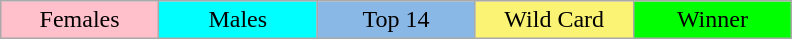<table class="wikitable" style="margin:1em auto; text-align:center;">
<tr>
<td style="background:pink; width:14%;">Females</td>
<td style="background:cyan; width:14%;">Males</td>
<td style="background:#8ab8e6; width:14%;">Top 14</td>
<td style="background:#FBF373;" width="14%">Wild Card</td>
<td style="background:lime; width:14%;">Winner</td>
</tr>
</table>
